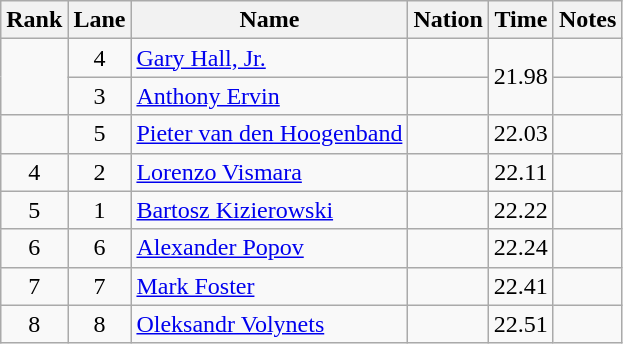<table class="wikitable sortable" style="text-align:center">
<tr>
<th>Rank</th>
<th>Lane</th>
<th>Name</th>
<th>Nation</th>
<th>Time</th>
<th>Notes</th>
</tr>
<tr>
<td rowspan=2></td>
<td>4</td>
<td align=left><a href='#'>Gary Hall, Jr.</a></td>
<td align=left></td>
<td rowspan=2>21.98</td>
<td></td>
</tr>
<tr>
<td>3</td>
<td align=left><a href='#'>Anthony Ervin</a></td>
<td align=left></td>
<td></td>
</tr>
<tr>
<td></td>
<td>5</td>
<td align=left><a href='#'>Pieter van den Hoogenband</a></td>
<td align=left></td>
<td>22.03</td>
<td></td>
</tr>
<tr>
<td>4</td>
<td>2</td>
<td align=left><a href='#'>Lorenzo Vismara</a></td>
<td align=left></td>
<td>22.11</td>
<td></td>
</tr>
<tr>
<td>5</td>
<td>1</td>
<td align=left><a href='#'>Bartosz Kizierowski</a></td>
<td align=left></td>
<td>22.22</td>
<td></td>
</tr>
<tr>
<td>6</td>
<td>6</td>
<td align=left><a href='#'>Alexander Popov</a></td>
<td align=left></td>
<td>22.24</td>
<td></td>
</tr>
<tr>
<td>7</td>
<td>7</td>
<td align=left><a href='#'>Mark Foster</a></td>
<td align=left></td>
<td>22.41</td>
<td></td>
</tr>
<tr>
<td>8</td>
<td>8</td>
<td align=left><a href='#'>Oleksandr Volynets</a></td>
<td align=left></td>
<td>22.51</td>
<td></td>
</tr>
</table>
